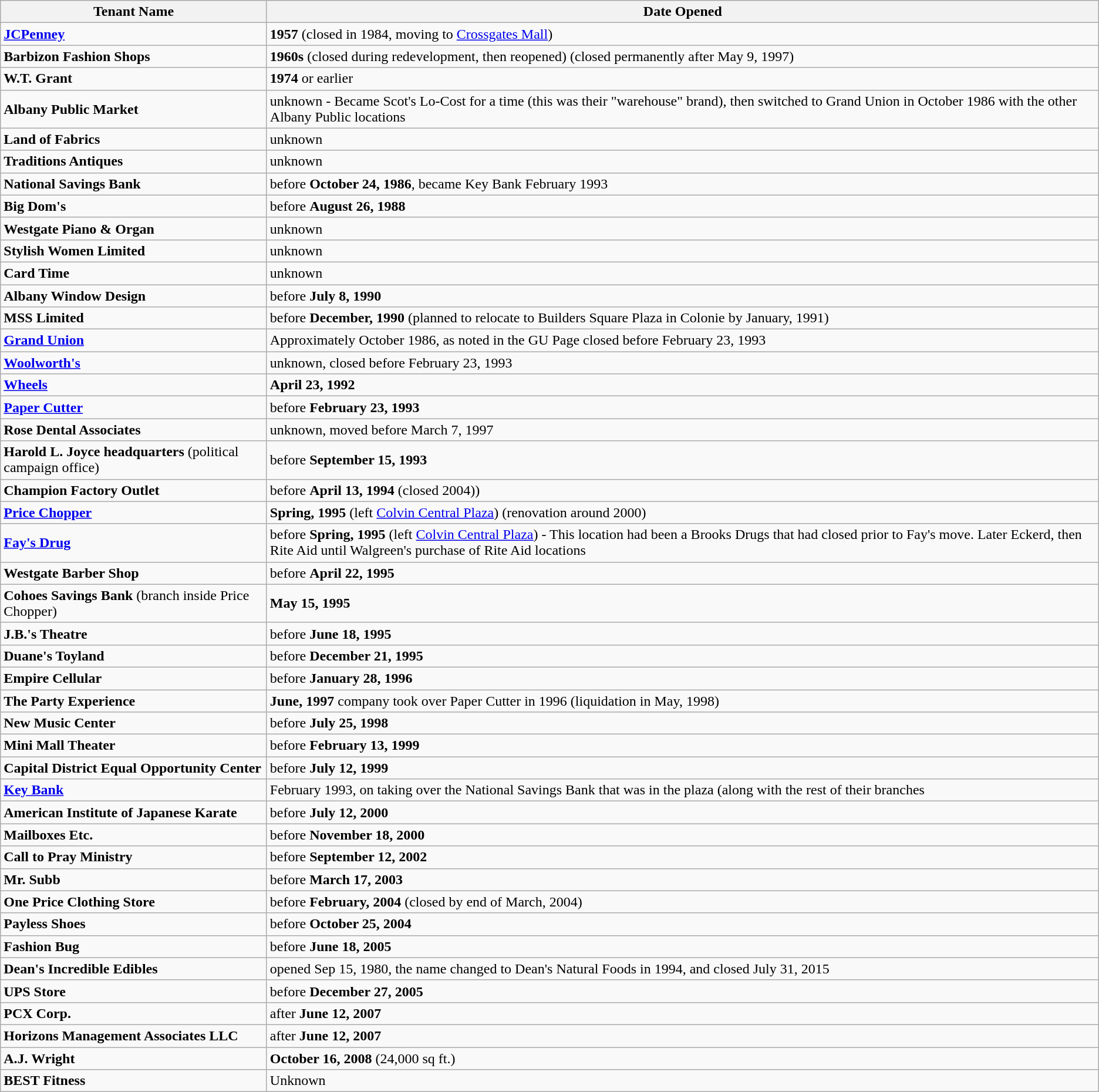<table class="wikitable" border="1">
<tr>
<th>Tenant Name</th>
<th>Date Opened</th>
</tr>
<tr>
<td><strong><a href='#'>JCPenney</a></strong></td>
<td><strong>1957</strong> (closed in 1984, moving to <a href='#'>Crossgates Mall</a>)</td>
</tr>
<tr>
<td><strong>Barbizon Fashion Shops</strong></td>
<td><strong>1960s</strong> (closed during redevelopment, then reopened) (closed permanently after May 9, 1997)</td>
</tr>
<tr>
<td><strong>W.T. Grant</strong></td>
<td><strong>1974</strong> or earlier</td>
</tr>
<tr>
<td><strong>Albany Public Market</strong></td>
<td>unknown - Became Scot's Lo-Cost for a time (this was their "warehouse" brand), then switched to Grand Union in October 1986 with the other Albany Public locations </td>
</tr>
<tr>
<td><strong>Land of Fabrics</strong></td>
<td>unknown</td>
</tr>
<tr>
<td><strong>Traditions Antiques</strong></td>
<td>unknown</td>
</tr>
<tr>
<td><strong>National Savings Bank</strong></td>
<td>before <strong>October 24, 1986</strong>, became Key Bank February 1993 </td>
</tr>
<tr>
<td><strong>Big Dom's</strong></td>
<td>before <strong>August 26, 1988</strong></td>
</tr>
<tr>
<td><strong>Westgate Piano & Organ</strong></td>
<td>unknown</td>
</tr>
<tr>
<td><strong>Stylish Women Limited</strong></td>
<td>unknown</td>
</tr>
<tr>
<td><strong>Card Time</strong></td>
<td>unknown</td>
</tr>
<tr>
<td><strong>Albany Window Design</strong></td>
<td>before <strong>July 8, 1990</strong></td>
</tr>
<tr>
<td><strong>MSS Limited</strong></td>
<td>before <strong>December, 1990</strong> (planned to relocate to Builders Square Plaza in Colonie by January, 1991)</td>
</tr>
<tr>
<td><strong><a href='#'>Grand Union</a></strong></td>
<td>Approximately October 1986, as noted in the GU Page  closed before February 23, 1993</td>
</tr>
<tr>
<td><strong><a href='#'>Woolworth's</a></strong></td>
<td>unknown, closed before February 23, 1993</td>
</tr>
<tr>
<td><strong><a href='#'>Wheels</a></strong></td>
<td><strong>April 23, 1992</strong></td>
</tr>
<tr>
<td><strong><a href='#'>Paper Cutter</a></strong></td>
<td>before <strong>February 23, 1993</strong></td>
</tr>
<tr>
<td><strong>Rose Dental Associates</strong></td>
<td>unknown, moved before March 7, 1997</td>
</tr>
<tr>
<td><strong>Harold L. Joyce headquarters</strong> (political campaign office)</td>
<td>before <strong>September 15, 1993</strong></td>
</tr>
<tr>
<td><strong>Champion Factory Outlet</strong></td>
<td>before <strong>April 13, 1994</strong> (closed 2004))</td>
</tr>
<tr>
<td><strong><a href='#'>Price Chopper</a></strong></td>
<td><strong>Spring, 1995</strong> (left <a href='#'>Colvin Central Plaza</a>) (renovation around 2000)</td>
</tr>
<tr>
<td><strong><a href='#'>Fay's Drug</a></strong></td>
<td>before <strong>Spring, 1995</strong> (left <a href='#'>Colvin Central Plaza</a>) - This location had been a Brooks Drugs that had closed prior to Fay's move.  Later Eckerd, then Rite Aid until Walgreen's purchase of Rite Aid locations </td>
</tr>
<tr>
<td><strong>Westgate Barber Shop</strong></td>
<td>before <strong>April 22, 1995</strong></td>
</tr>
<tr>
<td><strong>Cohoes Savings Bank</strong> (branch inside Price Chopper)</td>
<td><strong>May 15, 1995</strong></td>
</tr>
<tr>
<td><strong>J.B.'s Theatre</strong></td>
<td>before <strong>June 18, 1995</strong></td>
</tr>
<tr>
<td><strong>Duane's Toyland</strong></td>
<td>before <strong>December 21, 1995</strong></td>
</tr>
<tr>
<td><strong>Empire Cellular</strong></td>
<td>before <strong>January 28, 1996</strong></td>
</tr>
<tr>
<td><strong>The Party Experience</strong></td>
<td><strong>June, 1997</strong> company took over Paper Cutter in 1996 (liquidation in May, 1998)</td>
</tr>
<tr>
<td><strong>New Music Center</strong></td>
<td>before <strong>July 25, 1998</strong></td>
</tr>
<tr>
<td><strong>Mini Mall Theater</strong></td>
<td>before <strong>February 13, 1999</strong></td>
</tr>
<tr>
<td><strong>Capital District Equal Opportunity Center</strong></td>
<td>before <strong>July 12, 1999</strong></td>
</tr>
<tr>
<td><strong><a href='#'>Key Bank</a></strong></td>
<td>February 1993, on taking over the National Savings Bank that was in the plaza (along with the rest of their branches </td>
</tr>
<tr>
<td><strong>American Institute of Japanese Karate</strong></td>
<td>before <strong>July 12, 2000</strong></td>
</tr>
<tr>
<td><strong>Mailboxes Etc.</strong></td>
<td>before <strong>November 18, 2000</strong></td>
</tr>
<tr>
<td><strong>Call to Pray Ministry</strong></td>
<td>before <strong>September 12, 2002</strong></td>
</tr>
<tr>
<td><strong>Mr. Subb</strong></td>
<td>before <strong>March 17, 2003</strong></td>
</tr>
<tr>
<td><strong>One Price Clothing Store</strong></td>
<td>before <strong>February, 2004</strong> (closed by end of March, 2004)</td>
</tr>
<tr>
<td><strong>Payless Shoes</strong></td>
<td>before <strong>October 25, 2004</strong> </td>
</tr>
<tr>
<td><strong>Fashion Bug</strong></td>
<td>before <strong>June 18, 2005</strong> </td>
</tr>
<tr>
<td><strong>Dean's Incredible Edibles</strong></td>
<td>opened Sep 15, 1980, the name changed to Dean's Natural Foods in 1994, and closed July 31, 2015</td>
</tr>
<tr>
<td><strong>UPS Store</strong></td>
<td>before <strong>December 27, 2005</strong> </td>
</tr>
<tr>
<td><strong>PCX Corp.</strong></td>
<td>after <strong>June 12, 2007</strong> </td>
</tr>
<tr>
<td><strong>Horizons Management Associates LLC </strong></td>
<td>after <strong>June 12, 2007</strong> </td>
</tr>
<tr>
<td><strong>A.J. Wright</strong></td>
<td><strong>October 16, 2008</strong> (24,000 sq ft.)</td>
</tr>
<tr>
<td><strong>BEST Fitness</strong></td>
<td>Unknown</td>
</tr>
</table>
